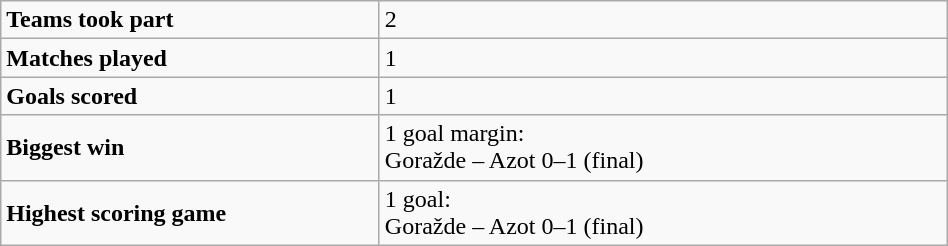<table class="wikitable" style="width:50%">
<tr>
<td style="width:40%"><strong>Teams took part</strong></td>
<td>2</td>
</tr>
<tr>
<td><strong>Matches played</strong></td>
<td>1</td>
</tr>
<tr>
<td><strong>Goals scored</strong></td>
<td>1</td>
</tr>
<tr>
<td><strong>Biggest win</strong></td>
<td>1 goal margin:<br>Goražde – Azot 0–1 (final)</td>
</tr>
<tr>
<td><strong>Highest scoring game</strong></td>
<td>1 goal:<br>Goražde – Azot 0–1 (final)</td>
</tr>
</table>
